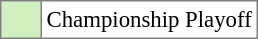<table bgcolor="#f7f8ff" cellpadding="3" cellspacing="0" border="1" style="font-size: 95%; border: gray solid 1px; border-collapse: collapse;text-align:center;">
<tr>
<td style="background: #D0F0C0;" width="20"></td>
<td bgcolor="#ffffff" align="left">Championship Playoff</td>
</tr>
</table>
